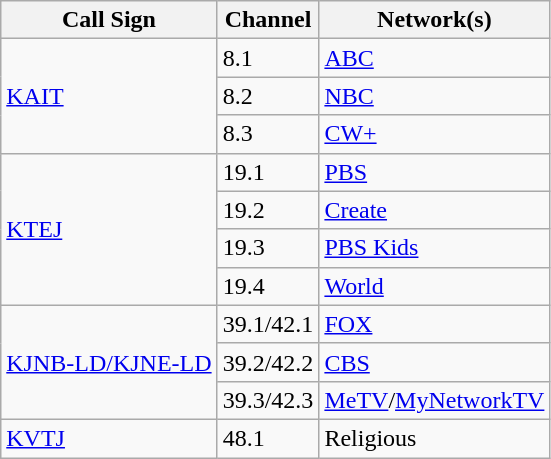<table class="wikitable">
<tr>
<th>Call Sign</th>
<th>Channel</th>
<th>Network(s)</th>
</tr>
<tr>
<td rowspan="3"><a href='#'>KAIT</a></td>
<td>8.1</td>
<td><a href='#'>ABC</a></td>
</tr>
<tr>
<td>8.2</td>
<td><a href='#'>NBC</a></td>
</tr>
<tr>
<td>8.3</td>
<td><a href='#'>CW+</a></td>
</tr>
<tr>
<td rowspan="4"><a href='#'>KTEJ</a></td>
<td>19.1</td>
<td><a href='#'>PBS</a></td>
</tr>
<tr>
<td>19.2</td>
<td><a href='#'>Create</a></td>
</tr>
<tr>
<td>19.3</td>
<td><a href='#'>PBS Kids</a></td>
</tr>
<tr>
<td>19.4</td>
<td><a href='#'>World</a></td>
</tr>
<tr>
<td rowspan="3"><a href='#'>KJNB-LD/KJNE-LD</a></td>
<td>39.1/42.1</td>
<td><a href='#'>FOX</a></td>
</tr>
<tr>
<td>39.2/42.2</td>
<td><a href='#'>CBS</a></td>
</tr>
<tr>
<td>39.3/42.3</td>
<td><a href='#'>MeTV</a>/<a href='#'>MyNetworkTV</a></td>
</tr>
<tr>
<td><a href='#'>KVTJ</a></td>
<td>48.1</td>
<td>Religious</td>
</tr>
</table>
